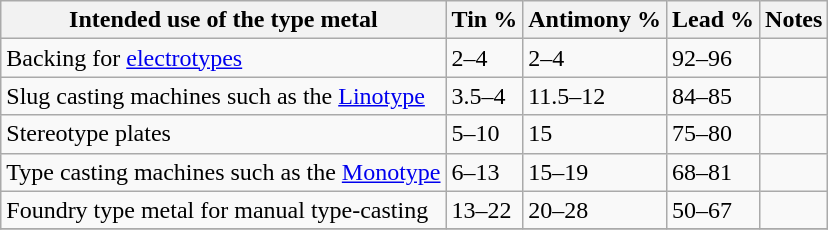<table class="wikitable sortable">
<tr>
<th>Intended use of the type metal</th>
<th>Tin %</th>
<th>Antimony %</th>
<th>Lead %</th>
<th>Notes</th>
</tr>
<tr>
<td>Backing for <a href='#'>electrotypes</a></td>
<td>2–4</td>
<td>2–4</td>
<td>92–96</td>
<td></td>
</tr>
<tr>
<td>Slug casting machines such as the <a href='#'>Linotype</a></td>
<td>3.5–4</td>
<td>11.5–12</td>
<td>84–85</td>
<td></td>
</tr>
<tr>
<td>Stereotype plates</td>
<td>5–10</td>
<td>15</td>
<td>75–80</td>
<td></td>
</tr>
<tr>
<td>Type casting machines such as the <a href='#'>Monotype</a></td>
<td>6–13</td>
<td>15–19</td>
<td>68–81</td>
<td></td>
</tr>
<tr>
<td>Foundry type metal for manual type-casting</td>
<td>13–22</td>
<td>20–28</td>
<td>50–67</td>
<td></td>
</tr>
<tr>
</tr>
</table>
